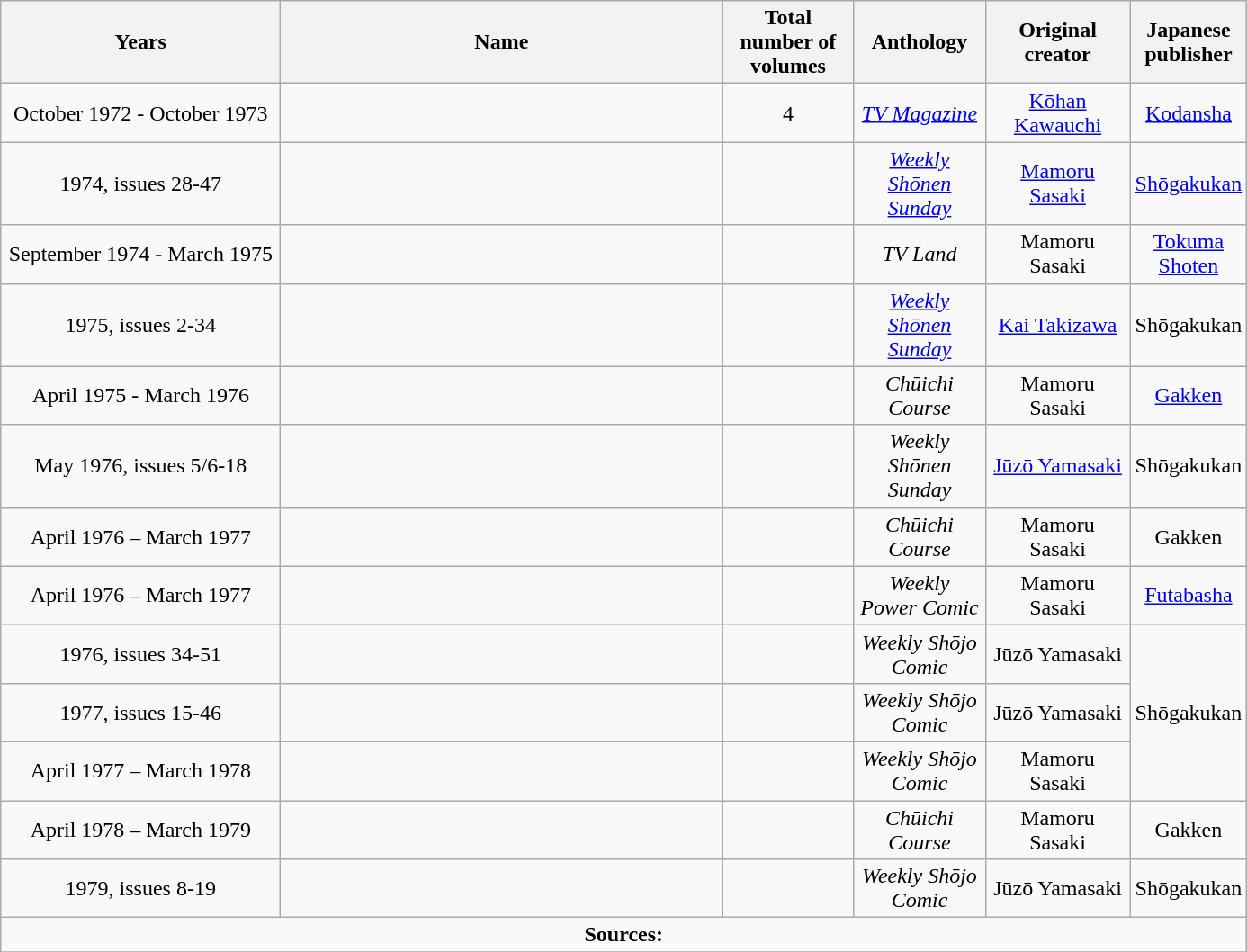<table class="wikitable" style="text-align:center">
<tr>
<th width="200">Years</th>
<th width="320">Name</th>
<th width="90">Total number of volumes</th>
<th width="90">Anthology</th>
<th width="100">Original creator</th>
<th width="20">Japanese publisher</th>
</tr>
<tr>
<td>October 1972 - October 1973</td>
<td align="left"></td>
<td>4</td>
<td><em><a href='#'>TV Magazine</a></em></td>
<td><a href='#'>Kōhan Kawauchi</a></td>
<td><a href='#'>Kodansha</a></td>
</tr>
<tr>
<td>1974, issues 28-47</td>
<td align="left"></td>
<td></td>
<td><em><a href='#'>Weekly Shōnen Sunday</a></em></td>
<td><a href='#'>Mamoru Sasaki</a></td>
<td><a href='#'>Shōgakukan</a></td>
</tr>
<tr>
<td>September 1974 - March 1975</td>
<td align="left"></td>
<td></td>
<td><em>TV Land</em></td>
<td>Mamoru Sasaki</td>
<td><a href='#'>Tokuma Shoten</a></td>
</tr>
<tr>
<td>1975, issues 2-34</td>
<td align="left"></td>
<td></td>
<td><em><a href='#'>Weekly Shōnen Sunday</a></em></td>
<td><a href='#'>Kai Takizawa</a></td>
<td>Shōgakukan</td>
</tr>
<tr>
<td>April 1975 - March 1976</td>
<td align="left"></td>
<td></td>
<td><em>Chūichi Course</em></td>
<td>Mamoru Sasaki</td>
<td><a href='#'>Gakken</a></td>
</tr>
<tr>
<td>May 1976, issues 5/6-18</td>
<td align="left"></td>
<td></td>
<td><em>Weekly Shōnen Sunday</em></td>
<td><a href='#'>Jūzō Yamasaki</a></td>
<td>Shōgakukan</td>
</tr>
<tr>
<td>April 1976 – March 1977</td>
<td align="left"></td>
<td></td>
<td><em>Chūichi Course</em></td>
<td>Mamoru Sasaki</td>
<td>Gakken</td>
</tr>
<tr>
<td>April 1976 – March 1977</td>
<td align="left"></td>
<td></td>
<td><em>Weekly Power Comic</em></td>
<td>Mamoru Sasaki</td>
<td><a href='#'>Futabasha</a></td>
</tr>
<tr>
<td>1976, issues 34-51</td>
<td align="left"></td>
<td></td>
<td><em>Weekly Shōjo Comic</em></td>
<td>Jūzō Yamasaki</td>
<td rowspan="3" align="center">Shōgakukan</td>
</tr>
<tr>
<td>1977, issues 15-46</td>
<td align="left"></td>
<td></td>
<td><em>Weekly Shōjo Comic</em></td>
<td>Jūzō Yamasaki</td>
</tr>
<tr>
<td>April 1977 – March 1978</td>
<td align="left"></td>
<td></td>
<td><em>Weekly Shōjo Comic</em></td>
<td>Mamoru Sasaki</td>
</tr>
<tr>
<td>April 1978 – March 1979</td>
<td align="left"></td>
<td></td>
<td><em>Chūichi Course</em></td>
<td>Mamoru Sasaki</td>
<td>Gakken</td>
</tr>
<tr>
<td>1979, issues 8-19</td>
<td align="left"></td>
<td></td>
<td><em>Weekly Shōjo Comic</em></td>
<td>Jūzō Yamasaki</td>
<td>Shōgakukan</td>
</tr>
<tr>
<td colspan="6" style="text-align: center;"><strong>Sources:</strong></td>
</tr>
<tr>
</tr>
</table>
